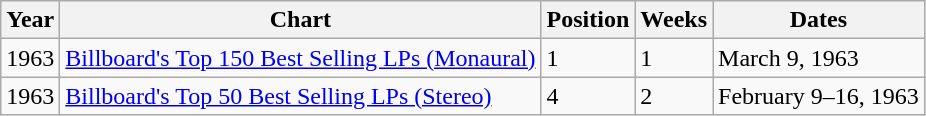<table class="wikitable">
<tr>
<th>Year</th>
<th>Chart</th>
<th>Position</th>
<th>Weeks</th>
<th>Dates</th>
</tr>
<tr>
<td>1963</td>
<td><a href='#'>Billboard's Top 150 Best Selling LPs (Monaural)</a></td>
<td>1</td>
<td>1</td>
<td>March 9, 1963</td>
</tr>
<tr>
<td>1963</td>
<td><a href='#'>Billboard's Top 50 Best Selling LPs (Stereo)</a></td>
<td>4</td>
<td>2</td>
<td>February 9–16, 1963</td>
</tr>
</table>
